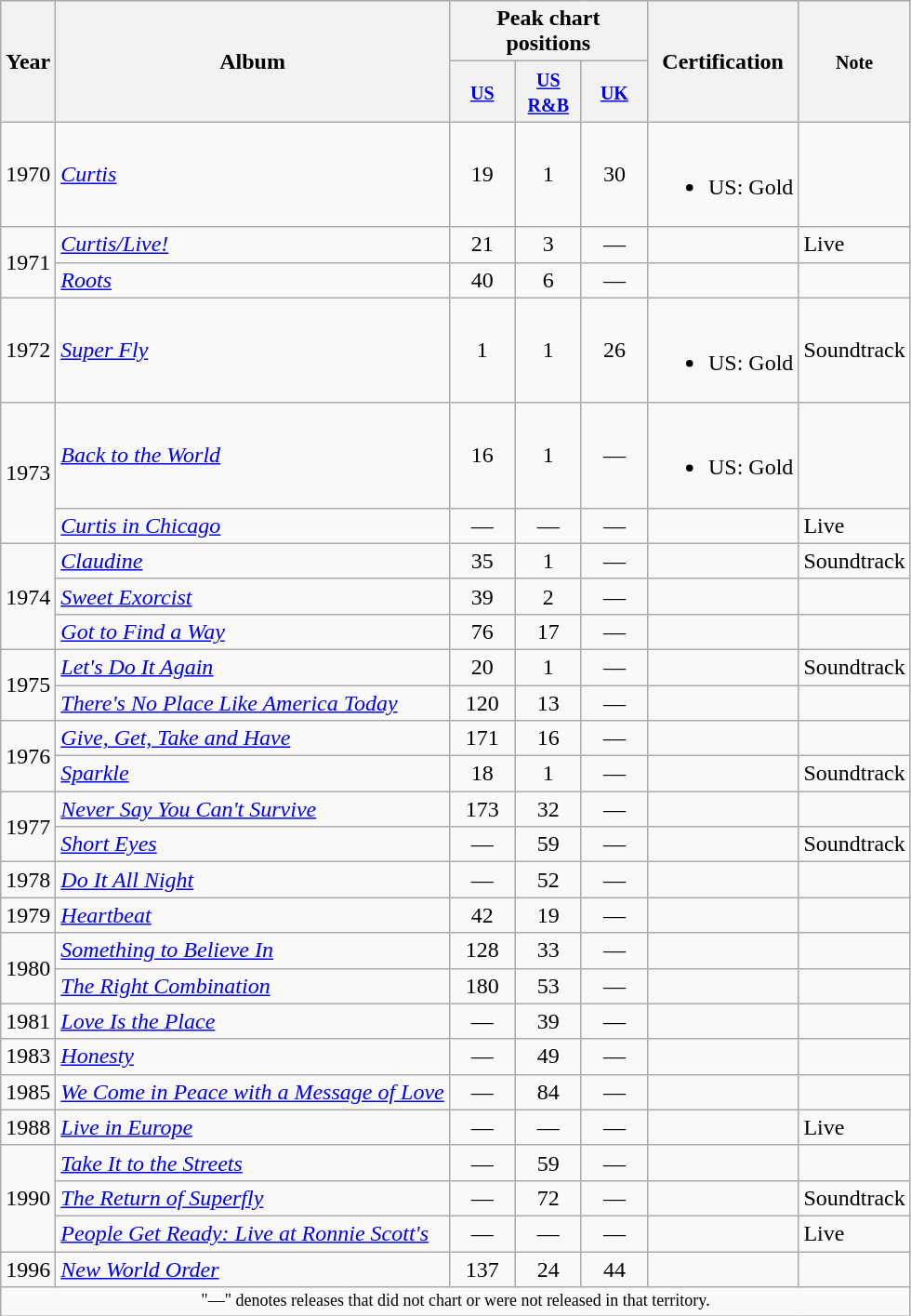<table class="wikitable">
<tr>
<th scope="col" rowspan="2">Year</th>
<th scope="col" rowspan="2">Album</th>
<th scope="col" colspan="3">Peak chart positions</th>
<th scope="col" rowspan="2">Certification</th>
<th scope="col" rowspan="2"><small>Note</small></th>
</tr>
<tr>
<th width="40"><small><a href='#'>US</a></small><br></th>
<th width="40"><small><a href='#'>US R&B</a></small><br></th>
<th width="40"><small><a href='#'>UK</a></small><br></th>
</tr>
<tr>
<td align="center">1970</td>
<td align="left"><em><a href='#'>Curtis</a></em></td>
<td align="center">19</td>
<td align="center">1</td>
<td align="center">30</td>
<td><br><ul><li>US: Gold</li></ul></td>
<td></td>
</tr>
<tr>
<td align="center" rowspan="2">1971</td>
<td align="left"><em><a href='#'>Curtis/Live!</a></em></td>
<td align="center">21</td>
<td align="center">3</td>
<td align="center">—</td>
<td></td>
<td>Live</td>
</tr>
<tr>
<td align="left"><em><a href='#'>Roots</a></em></td>
<td align="center">40</td>
<td align="center">6</td>
<td align="center">—</td>
<td></td>
<td></td>
</tr>
<tr>
<td align="center">1972</td>
<td align="left"><em><a href='#'>Super Fly</a></em></td>
<td align="center">1</td>
<td align="center">1</td>
<td align="center">26</td>
<td><br><ul><li>US: Gold</li></ul></td>
<td>Soundtrack</td>
</tr>
<tr>
<td align="center" rowspan="2">1973</td>
<td align="left"><em><a href='#'>Back to the World</a></em></td>
<td align="center">16</td>
<td align="center">1</td>
<td align="center">—</td>
<td><br><ul><li>US: Gold</li></ul></td>
<td></td>
</tr>
<tr>
<td align="left"><em><a href='#'>Curtis in Chicago</a></em></td>
<td align="center">—</td>
<td align="center">—</td>
<td align="center">—</td>
<td></td>
<td>Live</td>
</tr>
<tr>
<td align="center" rowspan="3">1974</td>
<td align="left"><em><a href='#'>Claudine</a></em></td>
<td align="center">35</td>
<td align="center">1</td>
<td align="center">—</td>
<td></td>
<td>Soundtrack</td>
</tr>
<tr>
<td align="left"><em><a href='#'>Sweet Exorcist</a></em></td>
<td align="center">39</td>
<td align="center">2</td>
<td align="center">—</td>
<td></td>
<td></td>
</tr>
<tr>
<td align="left"><em><a href='#'>Got to Find a Way</a></em></td>
<td align="center">76</td>
<td align="center">17</td>
<td align="center">—</td>
<td></td>
<td></td>
</tr>
<tr>
<td align="center" rowspan="2">1975</td>
<td align="left"><em><a href='#'>Let's Do It Again</a></em></td>
<td align="center">20</td>
<td align="center">1</td>
<td align="center">—</td>
<td></td>
<td>Soundtrack</td>
</tr>
<tr>
<td align="left"><em><a href='#'>There's No Place Like America Today</a></em></td>
<td align="center">120</td>
<td align="center">13</td>
<td align="center">—</td>
<td></td>
<td></td>
</tr>
<tr>
<td align="center" rowspan="2">1976</td>
<td align="left"><em><a href='#'>Give, Get, Take and Have</a></em></td>
<td align="center">171</td>
<td align="center">16</td>
<td align="center">—</td>
<td></td>
<td></td>
</tr>
<tr>
<td align="left"><em><a href='#'>Sparkle</a></em></td>
<td align="center">18</td>
<td align="center">1</td>
<td align="center">—</td>
<td></td>
<td>Soundtrack</td>
</tr>
<tr>
<td align="center" rowspan="2">1977</td>
<td align="left"><em><a href='#'>Never Say You Can't Survive</a></em></td>
<td align="center">173</td>
<td align="center">32</td>
<td align="center">—</td>
<td></td>
<td></td>
</tr>
<tr>
<td align="left"><em><a href='#'>Short Eyes</a></em></td>
<td align="center">—</td>
<td align="center">59</td>
<td align="center">—</td>
<td></td>
<td>Soundtrack</td>
</tr>
<tr>
<td align="center">1978</td>
<td align="left"><em><a href='#'>Do It All Night</a></em></td>
<td align="center">—</td>
<td align="center">52</td>
<td align="center">—</td>
<td></td>
<td></td>
</tr>
<tr>
<td align="center">1979</td>
<td align="left"><em><a href='#'>Heartbeat</a></em></td>
<td align="center">42</td>
<td align="center">19</td>
<td align="center">—</td>
<td></td>
<td></td>
</tr>
<tr>
<td align="center" rowspan="2">1980</td>
<td align="left"><em><a href='#'>Something to Believe In</a></em></td>
<td align="center">128</td>
<td align="center">33</td>
<td align="center">—</td>
<td></td>
<td></td>
</tr>
<tr>
<td align="left"><em><a href='#'>The Right Combination</a></em></td>
<td align="center">180</td>
<td align="center">53</td>
<td align="center">—</td>
<td></td>
<td></td>
</tr>
<tr>
<td align="center">1981</td>
<td align="left"><em><a href='#'>Love Is the Place</a></em></td>
<td align="center">—</td>
<td align="center">39</td>
<td align="center">—</td>
<td></td>
<td></td>
</tr>
<tr>
<td align="center">1983</td>
<td align="left"><em><a href='#'>Honesty</a></em></td>
<td align="center">—</td>
<td align="center">49</td>
<td align="center">—</td>
<td></td>
<td></td>
</tr>
<tr>
<td align="center">1985</td>
<td align="left"><em><a href='#'>We Come in Peace with a Message of Love</a></em></td>
<td align="center">—</td>
<td align="center">84</td>
<td align="center">—</td>
<td></td>
<td></td>
</tr>
<tr>
<td align="center">1988</td>
<td align="left"><em><a href='#'>Live in Europe</a></em></td>
<td align="center">—</td>
<td align="center">—</td>
<td align="center">—</td>
<td></td>
<td>Live</td>
</tr>
<tr>
<td align="center" rowspan="3">1990</td>
<td align="left"><em><a href='#'>Take It to the Streets</a></em></td>
<td align="center">—</td>
<td align="center">59</td>
<td align="center">—</td>
<td></td>
<td></td>
</tr>
<tr>
<td align="left"><em><a href='#'>The Return of Superfly</a></em></td>
<td align="center">—</td>
<td align="center">72</td>
<td align="center">—</td>
<td></td>
<td>Soundtrack</td>
</tr>
<tr>
<td align="left"><em><a href='#'>People Get Ready: Live at Ronnie Scott's</a></em></td>
<td align="center">—</td>
<td align="center">—</td>
<td align="center">—</td>
<td></td>
<td>Live</td>
</tr>
<tr>
<td align="center">1996</td>
<td align="left"><em><a href='#'>New World Order</a></em></td>
<td align="center">137</td>
<td align="center">24</td>
<td align="center">44</td>
<td></td>
<td></td>
</tr>
<tr>
<td colspan="8" style="text-align:center; font-size:9pt;">"—" denotes releases that did not chart or were not released in that territory.</td>
</tr>
</table>
